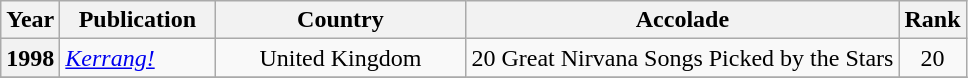<table class="wikitable plainrowheaders" style="text-align:left;">
<tr>
<th scope="col">Year</th>
<th scope="col" style="width:6em;">Publication</th>
<th scope="col" style="width:10em;">Country</th>
<th scope="col">Accolade</th>
<th scope="col">Rank</th>
</tr>
<tr>
<th scope="row">1998</th>
<td><em><a href='#'>Kerrang!</a></em></td>
<td style="text-align:center;" rowspan="1">United Kingdom</td>
<td>20 Great Nirvana Songs Picked by the Stars</td>
<td style="text-align:center;">20</td>
</tr>
<tr>
</tr>
</table>
